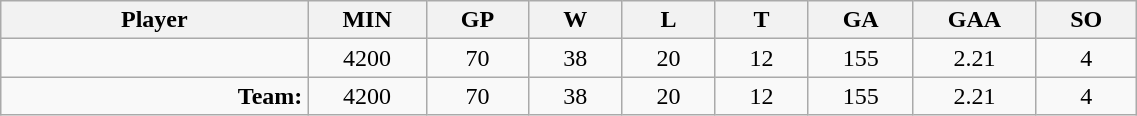<table class="wikitable sortable" width="60%">
<tr>
<th bgcolor="#DDDDFF" width="10%">Player</th>
<th width="3%" bgcolor="#DDDDFF" title="Minutes played">MIN</th>
<th width="3%" bgcolor="#DDDDFF" title="Games played in">GP</th>
<th width="3%" bgcolor="#DDDDFF" title="Wins">W</th>
<th width="3%" bgcolor="#DDDDFF"title="Losses">L</th>
<th width="3%" bgcolor="#DDDDFF" title="Ties">T</th>
<th width="3%" bgcolor="#DDDDFF" title="Goals against">GA</th>
<th width="3%" bgcolor="#DDDDFF" title="Goals against average">GAA</th>
<th width="3%" bgcolor="#DDDDFF"title="Shut-outs">SO</th>
</tr>
<tr align="center">
<td align="right"></td>
<td>4200</td>
<td>70</td>
<td>38</td>
<td>20</td>
<td>12</td>
<td>155</td>
<td>2.21</td>
<td>4</td>
</tr>
<tr align="center">
<td align="right"><strong>Team:</strong></td>
<td>4200</td>
<td>70</td>
<td>38</td>
<td>20</td>
<td>12</td>
<td>155</td>
<td>2.21</td>
<td>4</td>
</tr>
</table>
